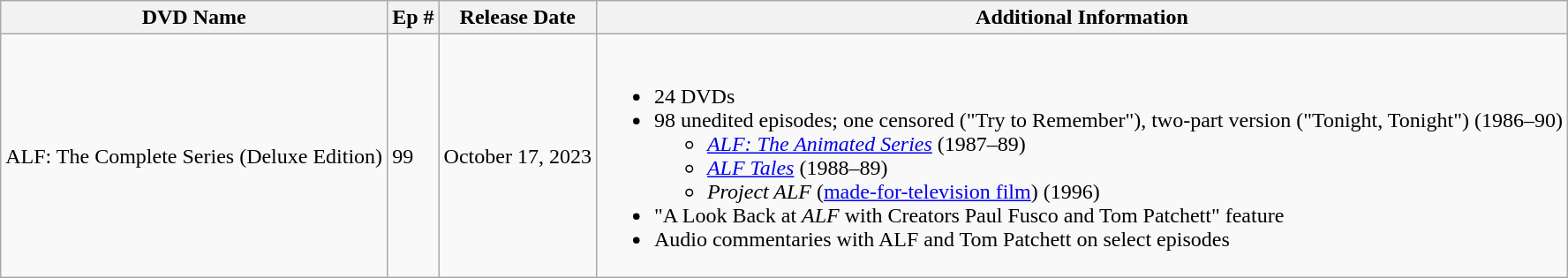<table class="wikitable">
<tr>
<th>DVD Name</th>
<th>Ep #</th>
<th>Release Date</th>
<th>Additional Information</th>
</tr>
<tr>
<td style="white-space:nowrap;">ALF: The Complete Series (Deluxe Edition)</td>
<td>99</td>
<td style="white-space:nowrap;">October 17, 2023</td>
<td><br><ul><li>24 DVDs</li><li>98 unedited episodes; one censored ("Try to Remember"), two-part version ("Tonight, Tonight") (1986–90)<ul><li><em><a href='#'>ALF: The Animated Series</a></em> (1987–89)</li><li><em><a href='#'>ALF Tales</a></em> (1988–89)</li><li><em>Project ALF</em> (<a href='#'>made-for-television film</a>) (1996)</li></ul></li><li>"A Look Back at <em>ALF</em> with Creators Paul Fusco and Tom Patchett" feature</li><li>Audio commentaries with ALF and Tom Patchett on select episodes</li></ul></td>
</tr>
</table>
